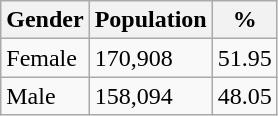<table class="wikitable">
<tr>
<th>Gender</th>
<th>Population</th>
<th>%</th>
</tr>
<tr>
<td>Female</td>
<td>170,908</td>
<td>51.95</td>
</tr>
<tr>
<td>Male</td>
<td>158,094</td>
<td>48.05</td>
</tr>
</table>
